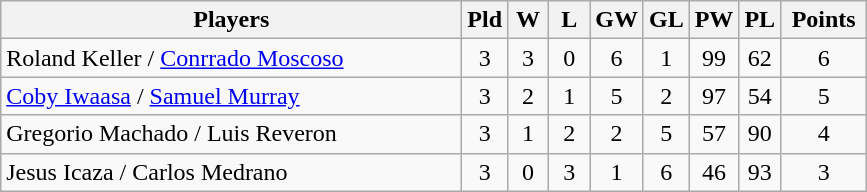<table class=wikitable style="text-align:center">
<tr>
<th width=300>Players</th>
<th width=20>Pld</th>
<th width=20>W</th>
<th width=20>L</th>
<th width=20>GW</th>
<th width=20>GL</th>
<th width=20>PW</th>
<th width=20>PL</th>
<th width=50>Points</th>
</tr>
<tr>
<td align="left"> Roland Keller / <a href='#'>Conrrado Moscoso</a></td>
<td>3</td>
<td>3</td>
<td>0</td>
<td>6</td>
<td>1</td>
<td>99</td>
<td>62</td>
<td>6</td>
</tr>
<tr>
<td align=left> <a href='#'>Coby Iwaasa</a> /  <a href='#'>Samuel Murray</a></td>
<td>3</td>
<td>2</td>
<td>1</td>
<td>5</td>
<td>2</td>
<td>97</td>
<td>54</td>
<td>5</td>
</tr>
<tr>
<td align=left> Gregorio Machado / Luis Reveron</td>
<td>3</td>
<td>1</td>
<td>2</td>
<td>2</td>
<td>5</td>
<td>57</td>
<td>90</td>
<td>4</td>
</tr>
<tr>
<td align=left> Jesus Icaza / Carlos Medrano</td>
<td>3</td>
<td>0</td>
<td>3</td>
<td>1</td>
<td>6</td>
<td>46</td>
<td>93</td>
<td>3</td>
</tr>
</table>
